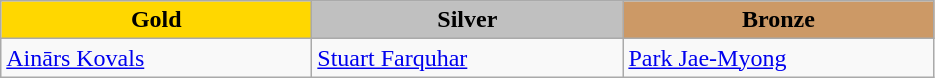<table class="wikitable" style="text-align:left">
<tr align="center">
<td width=200 bgcolor=gold><strong>Gold</strong></td>
<td width=200 bgcolor=silver><strong>Silver</strong></td>
<td width=200 bgcolor=CC9966><strong>Bronze</strong></td>
</tr>
<tr>
<td><a href='#'>Ainārs Kovals</a><br><em></em></td>
<td><a href='#'>Stuart Farquhar</a><br><em></em></td>
<td><a href='#'>Park Jae-Myong</a><br><em></em></td>
</tr>
</table>
